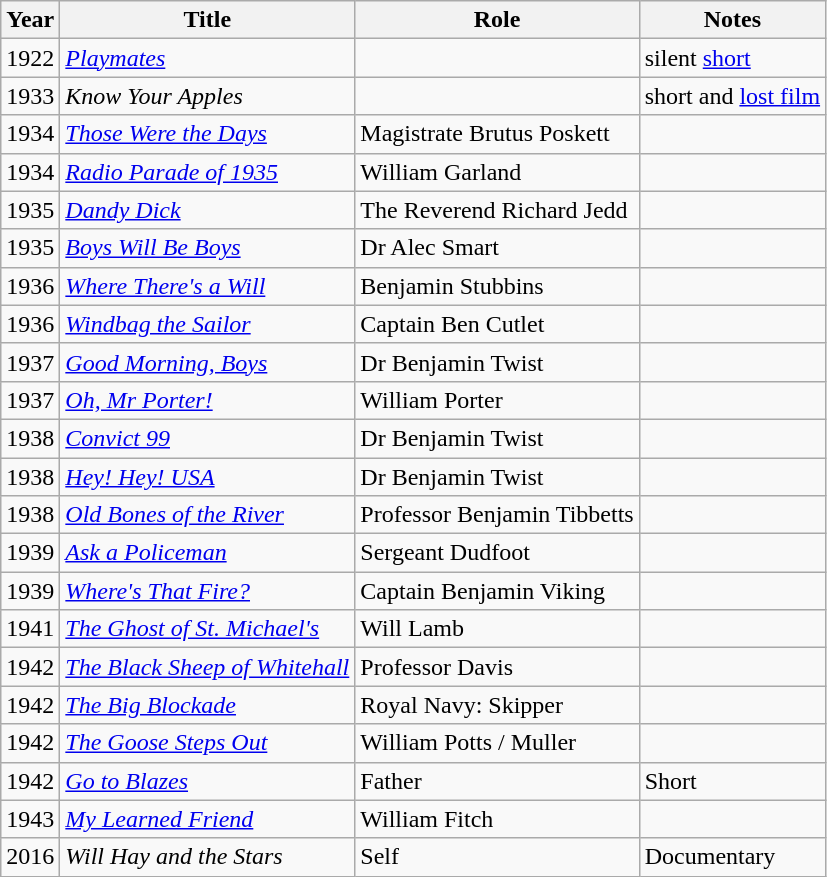<table class="wikitable">
<tr>
<th>Year</th>
<th>Title</th>
<th>Role</th>
<th>Notes</th>
</tr>
<tr>
<td>1922</td>
<td><em><a href='#'>Playmates</a></em></td>
<td></td>
<td>silent <a href='#'>short</a></td>
</tr>
<tr>
<td>1933</td>
<td><em>Know Your Apples</em></td>
<td></td>
<td>short and <a href='#'>lost film</a></td>
</tr>
<tr>
<td>1934</td>
<td><em><a href='#'>Those Were the Days</a></em></td>
<td>Magistrate Brutus Poskett</td>
<td></td>
</tr>
<tr>
<td>1934</td>
<td><em><a href='#'>Radio Parade of 1935</a></em></td>
<td>William Garland</td>
<td></td>
</tr>
<tr>
<td>1935</td>
<td><em><a href='#'>Dandy Dick</a></em></td>
<td>The Reverend Richard Jedd</td>
<td></td>
</tr>
<tr>
<td>1935</td>
<td><em><a href='#'>Boys Will Be Boys</a></em></td>
<td>Dr Alec Smart</td>
<td></td>
</tr>
<tr>
<td>1936</td>
<td><em><a href='#'>Where There's a Will</a></em></td>
<td>Benjamin Stubbins</td>
<td></td>
</tr>
<tr>
<td>1936</td>
<td><em><a href='#'>Windbag the Sailor</a></em></td>
<td>Captain Ben Cutlet</td>
<td></td>
</tr>
<tr>
<td>1937</td>
<td><em><a href='#'>Good Morning, Boys</a></em></td>
<td>Dr Benjamin Twist</td>
<td></td>
</tr>
<tr>
<td>1937</td>
<td><em><a href='#'>Oh, Mr Porter!</a></em></td>
<td>William Porter</td>
<td></td>
</tr>
<tr>
<td>1938</td>
<td><em><a href='#'>Convict 99</a></em></td>
<td>Dr Benjamin Twist</td>
<td></td>
</tr>
<tr>
<td>1938</td>
<td><em><a href='#'>Hey! Hey! USA</a></em></td>
<td>Dr Benjamin Twist</td>
<td></td>
</tr>
<tr>
<td>1938</td>
<td><em><a href='#'>Old Bones of the River</a></em></td>
<td>Professor Benjamin Tibbetts</td>
<td></td>
</tr>
<tr>
<td>1939</td>
<td><em><a href='#'>Ask a Policeman</a></em></td>
<td>Sergeant Dudfoot</td>
<td></td>
</tr>
<tr>
<td>1939</td>
<td><em><a href='#'>Where's That Fire?</a></em></td>
<td>Captain Benjamin Viking</td>
<td></td>
</tr>
<tr>
<td>1941</td>
<td><em><a href='#'>The Ghost of St. Michael's</a></em></td>
<td>Will Lamb</td>
<td></td>
</tr>
<tr>
<td>1942</td>
<td><em><a href='#'>The Black Sheep of Whitehall</a></em></td>
<td>Professor Davis</td>
<td></td>
</tr>
<tr>
<td>1942</td>
<td><em><a href='#'>The Big Blockade</a></em></td>
<td>Royal Navy: Skipper</td>
<td></td>
</tr>
<tr>
<td>1942</td>
<td><em><a href='#'>The Goose Steps Out</a></em></td>
<td>William Potts / Muller</td>
<td></td>
</tr>
<tr>
<td>1942</td>
<td><em><a href='#'>Go to Blazes</a></em></td>
<td>Father</td>
<td>Short</td>
</tr>
<tr>
<td>1943</td>
<td><em><a href='#'>My Learned Friend</a></em></td>
<td>William Fitch</td>
<td></td>
</tr>
<tr>
<td>2016</td>
<td><em>Will Hay and the Stars</em></td>
<td>Self</td>
<td>Documentary</td>
</tr>
</table>
